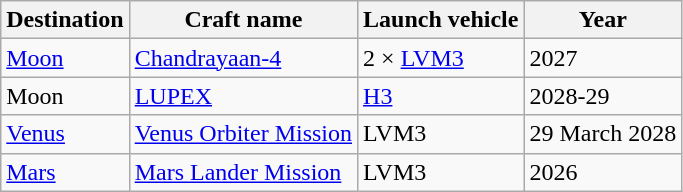<table class="wikitable">
<tr>
<th>Destination</th>
<th>Craft name</th>
<th>Launch vehicle</th>
<th>Year</th>
</tr>
<tr>
<td><a href='#'>Moon</a></td>
<td><a href='#'>Chandrayaan-4</a></td>
<td>2 × <a href='#'>LVM3</a></td>
<td>2027</td>
</tr>
<tr>
<td>Moon</td>
<td><a href='#'>LUPEX</a></td>
<td><a href='#'>H3</a></td>
<td>2028-29</td>
</tr>
<tr>
<td><a href='#'>Venus</a></td>
<td><a href='#'>Venus Orbiter Mission</a></td>
<td>LVM3</td>
<td>29 March 2028</td>
</tr>
<tr>
<td><a href='#'>Mars</a></td>
<td><a href='#'>Mars Lander Mission</a></td>
<td>LVM3</td>
<td>2026</td>
</tr>
</table>
